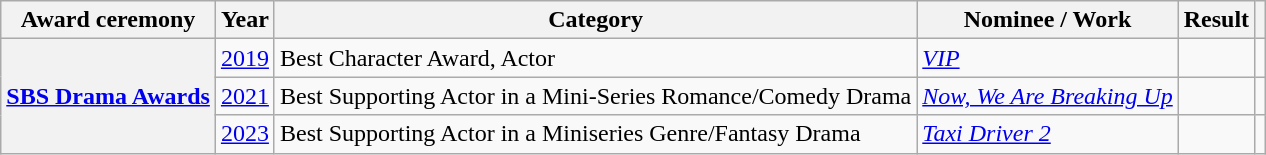<table class="wikitable plainrowheaders sortable">
<tr>
<th scope="col">Award ceremony</th>
<th scope="col">Year</th>
<th scope="col">Category</th>
<th scope="col">Nominee / Work</th>
<th scope="col">Result</th>
<th scope="col" class="unsortable"></th>
</tr>
<tr>
<th scope="row"  rowspan="3"><a href='#'>SBS Drama Awards</a></th>
<td><a href='#'>2019</a></td>
<td>Best Character Award, Actor</td>
<td><em><a href='#'>VIP</a></em></td>
<td></td>
<td></td>
</tr>
<tr>
<td><a href='#'>2021</a></td>
<td>Best Supporting Actor in a Mini-Series Romance/Comedy Drama</td>
<td><em><a href='#'>Now, We Are Breaking Up</a></em></td>
<td></td>
<td></td>
</tr>
<tr>
<td><a href='#'>2023</a></td>
<td>Best Supporting Actor in a Miniseries Genre/Fantasy Drama</td>
<td><em><a href='#'>Taxi Driver 2</a></em></td>
<td></td>
<td></td>
</tr>
</table>
